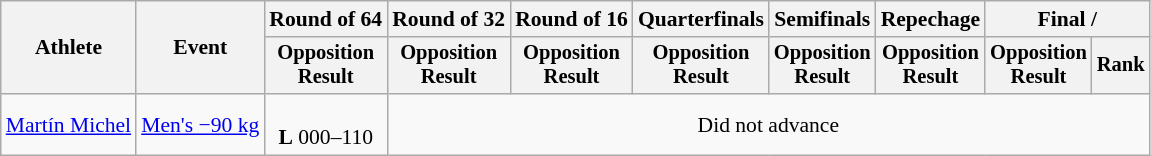<table class="wikitable" style="font-size:90%">
<tr>
<th rowspan="2">Athlete</th>
<th rowspan="2">Event</th>
<th>Round of 64</th>
<th>Round of 32</th>
<th>Round of 16</th>
<th>Quarterfinals</th>
<th>Semifinals</th>
<th>Repechage</th>
<th colspan=2>Final / </th>
</tr>
<tr style="font-size:95%">
<th>Opposition<br>Result</th>
<th>Opposition<br>Result</th>
<th>Opposition<br>Result</th>
<th>Opposition<br>Result</th>
<th>Opposition<br>Result</th>
<th>Opposition<br>Result</th>
<th>Opposition<br>Result</th>
<th>Rank</th>
</tr>
<tr align=center>
<td align=left><a href='#'>Martín Michel</a></td>
<td align=left><a href='#'>Men's −90 kg</a></td>
<td><br><strong>L</strong> 000–110</td>
<td colspan=7>Did not advance</td>
</tr>
</table>
